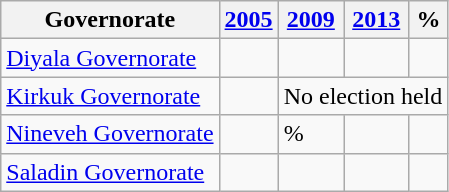<table class="wikitable sortable">
<tr>
<th>Governorate</th>
<th><a href='#'>2005</a></th>
<th><a href='#'>2009</a></th>
<th><a href='#'>2013</a></th>
<th>%</th>
</tr>
<tr>
<td><a href='#'>Diyala Governorate</a></td>
<td></td>
<td></td>
<td></td>
<td></td>
</tr>
<tr>
<td><a href='#'>Kirkuk Governorate</a></td>
<td></td>
<td colspan="3" align="center">No election held</td>
</tr>
<tr>
<td><a href='#'>Nineveh Governorate</a></td>
<td></td>
<td>%</td>
<td></td>
<td></td>
</tr>
<tr>
<td><a href='#'>Saladin Governorate</a></td>
<td></td>
<td></td>
<td></td>
<td></td>
</tr>
</table>
